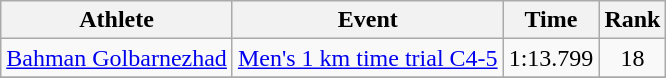<table class=wikitable>
<tr>
<th>Athlete</th>
<th>Event</th>
<th>Time</th>
<th>Rank</th>
</tr>
<tr>
<td><a href='#'>Bahman Golbarnezhad</a></td>
<td><a href='#'>Men's 1 km time trial C4-5</a></td>
<td align="center">1:13.799</td>
<td align="center">18</td>
</tr>
<tr>
</tr>
</table>
